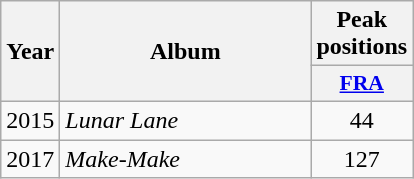<table class="wikitable">
<tr>
<th align="center" rowspan="2" width="10">Year</th>
<th align="center" rowspan="2" width="160">Album</th>
<th align="center" colspan="1" width="30">Peak positions</th>
</tr>
<tr>
<th scope="col" style="width:3em;font-size:90%;"><a href='#'>FRA</a><br></th>
</tr>
<tr>
<td>2015</td>
<td><em>Lunar Lane</em></td>
<td align="center">44</td>
</tr>
<tr>
<td>2017</td>
<td><em>Make-Make</em></td>
<td align="center">127</td>
</tr>
</table>
